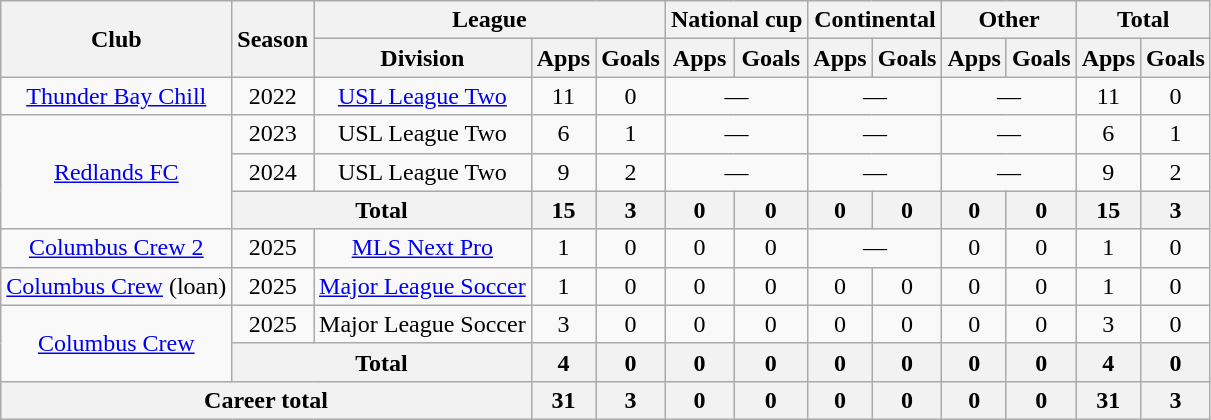<table class="wikitable" style="text-align:center">
<tr>
<th rowspan="2">Club</th>
<th rowspan="2">Season</th>
<th colspan="3">League</th>
<th colspan="2">National cup</th>
<th colspan="2">Continental</th>
<th colspan="2">Other</th>
<th colspan="2">Total</th>
</tr>
<tr>
<th>Division</th>
<th>Apps</th>
<th>Goals</th>
<th>Apps</th>
<th>Goals</th>
<th>Apps</th>
<th>Goals</th>
<th>Apps</th>
<th>Goals</th>
<th>Apps</th>
<th>Goals</th>
</tr>
<tr>
<td><a href='#'>Thunder Bay Chill</a></td>
<td>2022</td>
<td><a href='#'>USL League Two</a></td>
<td>11</td>
<td>0</td>
<td colspan="2">—</td>
<td colspan="2">—</td>
<td colspan="2">—</td>
<td>11</td>
<td>0</td>
</tr>
<tr>
<td rowspan="3"><a href='#'>Redlands FC</a></td>
<td>2023</td>
<td>USL League Two</td>
<td>6</td>
<td>1</td>
<td colspan="2">—</td>
<td colspan="2">—</td>
<td colspan="2">—</td>
<td>6</td>
<td>1</td>
</tr>
<tr>
<td>2024</td>
<td>USL League Two</td>
<td>9</td>
<td>2</td>
<td colspan="2">—</td>
<td colspan="2">—</td>
<td colspan="2">—</td>
<td>9</td>
<td>2</td>
</tr>
<tr>
<th colspan="2">Total</th>
<th>15</th>
<th>3</th>
<th>0</th>
<th>0</th>
<th>0</th>
<th>0</th>
<th>0</th>
<th>0</th>
<th>15</th>
<th>3</th>
</tr>
<tr>
<td><a href='#'>Columbus Crew 2</a></td>
<td>2025</td>
<td><a href='#'>MLS Next Pro</a></td>
<td>1</td>
<td>0</td>
<td>0</td>
<td>0</td>
<td colspan="2">—</td>
<td>0</td>
<td>0</td>
<td>1</td>
<td>0</td>
</tr>
<tr>
<td><a href='#'>Columbus Crew</a> (loan)</td>
<td>2025</td>
<td><a href='#'>Major League Soccer</a></td>
<td>1</td>
<td>0</td>
<td>0</td>
<td>0</td>
<td>0</td>
<td>0</td>
<td>0</td>
<td>0</td>
<td>1</td>
<td>0</td>
</tr>
<tr>
<td rowspan="2"><a href='#'>Columbus Crew</a></td>
<td>2025</td>
<td>Major League Soccer</td>
<td>3</td>
<td>0</td>
<td>0</td>
<td>0</td>
<td>0</td>
<td>0</td>
<td>0</td>
<td>0</td>
<td>3</td>
<td>0</td>
</tr>
<tr>
<th colspan="2">Total</th>
<th>4</th>
<th>0</th>
<th>0</th>
<th>0</th>
<th>0</th>
<th>0</th>
<th>0</th>
<th>0</th>
<th>4</th>
<th>0</th>
</tr>
<tr>
<th colspan="3">Career total</th>
<th>31</th>
<th>3</th>
<th>0</th>
<th>0</th>
<th>0</th>
<th>0</th>
<th>0</th>
<th>0</th>
<th>31</th>
<th>3</th>
</tr>
</table>
